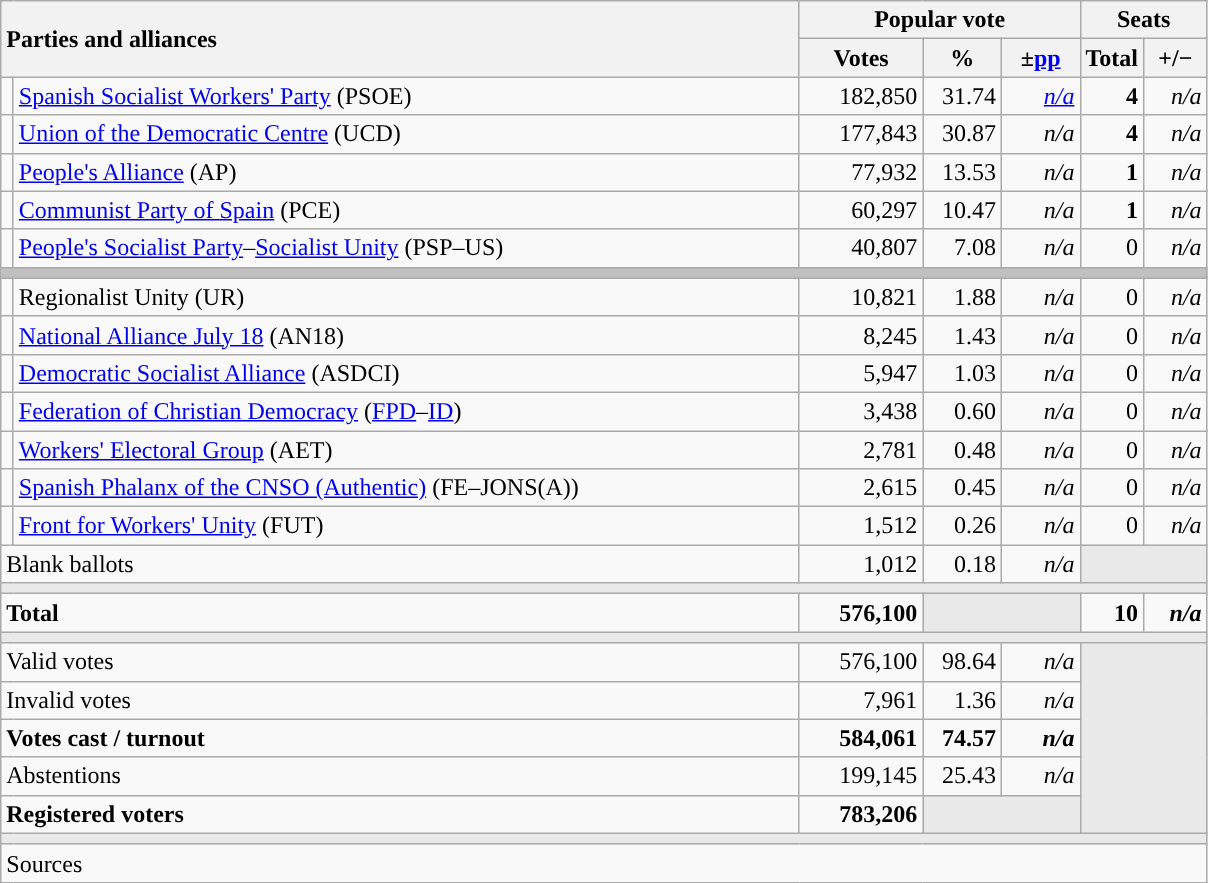<table class="wikitable" style="text-align:right;">
<tr>
<th style="text-align:left;" rowspan="2" colspan="2" width="525">Parties and alliances</th>
<th colspan="3">Popular vote</th>
<th colspan="2">Seats</th>
</tr>
<tr>
<th width="75">Votes</th>
<th width="45">%</th>
<th width="45">±<a href='#'>pp</a></th>
<th width="35">Total</th>
<th width="35">+/−</th>
</tr>
<tr>
<td width="1" style="color:inherit;background:"></td>
<td align="left"><a href='#'>Spanish Socialist Workers' Party</a> (PSOE)</td>
<td>182,850</td>
<td>31.74</td>
<td><em><a href='#'>n/a</a></em></td>
<td><strong>4</strong></td>
<td><em>n/a</em></td>
</tr>
<tr>
<td style="color:inherit;background:"></td>
<td align="left"><a href='#'>Union of the Democratic Centre</a> (UCD)</td>
<td>177,843</td>
<td>30.87</td>
<td><em>n/a</em></td>
<td><strong>4</strong></td>
<td><em>n/a</em></td>
</tr>
<tr>
<td style="color:inherit;background:"></td>
<td align="left"><a href='#'>People's Alliance</a> (AP)</td>
<td>77,932</td>
<td>13.53</td>
<td><em>n/a</em></td>
<td><strong>1</strong></td>
<td><em>n/a</em></td>
</tr>
<tr>
<td style="color:inherit;background:"></td>
<td align="left"><a href='#'>Communist Party of Spain</a> (PCE)</td>
<td>60,297</td>
<td>10.47</td>
<td><em>n/a</em></td>
<td><strong>1</strong></td>
<td><em>n/a</em></td>
</tr>
<tr>
<td style="color:inherit;background:"></td>
<td align="left"><a href='#'>People's Socialist Party</a>–<a href='#'>Socialist Unity</a> (PSP–US)</td>
<td>40,807</td>
<td>7.08</td>
<td><em>n/a</em></td>
<td>0</td>
<td><em>n/a</em></td>
</tr>
<tr>
<td colspan="7" bgcolor="#C0C0C0"></td>
</tr>
<tr>
<td style="color:inherit;background:"></td>
<td align="left">Regionalist Unity (UR)</td>
<td>10,821</td>
<td>1.88</td>
<td><em>n/a</em></td>
<td>0</td>
<td><em>n/a</em></td>
</tr>
<tr>
<td style="color:inherit;background:"></td>
<td align="left"><a href='#'>National Alliance July 18</a> (AN18)</td>
<td>8,245</td>
<td>1.43</td>
<td><em>n/a</em></td>
<td>0</td>
<td><em>n/a</em></td>
</tr>
<tr>
<td style="color:inherit;background:"></td>
<td align="left"><a href='#'>Democratic Socialist Alliance</a> (ASDCI)</td>
<td>5,947</td>
<td>1.03</td>
<td><em>n/a</em></td>
<td>0</td>
<td><em>n/a</em></td>
</tr>
<tr>
<td style="color:inherit;background:"></td>
<td align="left"><a href='#'>Federation of Christian Democracy</a> (<a href='#'>FPD</a>–<a href='#'>ID</a>)</td>
<td>3,438</td>
<td>0.60</td>
<td><em>n/a</em></td>
<td>0</td>
<td><em>n/a</em></td>
</tr>
<tr>
<td style="color:inherit;background:"></td>
<td align="left"><a href='#'>Workers' Electoral Group</a> (AET)</td>
<td>2,781</td>
<td>0.48</td>
<td><em>n/a</em></td>
<td>0</td>
<td><em>n/a</em></td>
</tr>
<tr>
<td style="color:inherit;background:"></td>
<td align="left"><a href='#'>Spanish Phalanx of the CNSO (Authentic)</a> (FE–JONS(A))</td>
<td>2,615</td>
<td>0.45</td>
<td><em>n/a</em></td>
<td>0</td>
<td><em>n/a</em></td>
</tr>
<tr>
<td style="color:inherit;background:"></td>
<td align="left"><a href='#'>Front for Workers' Unity</a> (FUT)</td>
<td>1,512</td>
<td>0.26</td>
<td><em>n/a</em></td>
<td>0</td>
<td><em>n/a</em></td>
</tr>
<tr>
<td align="left" colspan="2">Blank ballots</td>
<td>1,012</td>
<td>0.18</td>
<td><em>n/a</em></td>
<td bgcolor="#E9E9E9" colspan="2"></td>
</tr>
<tr>
<td colspan="7" bgcolor="#E9E9E9"></td>
</tr>
<tr style="font-weight:bold;">
<td align="left" colspan="2">Total</td>
<td>576,100</td>
<td bgcolor="#E9E9E9" colspan="2"></td>
<td>10</td>
<td><em>n/a</em></td>
</tr>
<tr>
<td colspan="7" bgcolor="#E9E9E9"></td>
</tr>
<tr>
<td align="left" colspan="2">Valid votes</td>
<td>576,100</td>
<td>98.64</td>
<td><em>n/a</em></td>
<td bgcolor="#E9E9E9" colspan="2" rowspan="5"></td>
</tr>
<tr>
<td align="left" colspan="2">Invalid votes</td>
<td>7,961</td>
<td>1.36</td>
<td><em>n/a</em></td>
</tr>
<tr style="font-weight:bold;">
<td align="left" colspan="2">Votes cast / turnout</td>
<td>584,061</td>
<td>74.57</td>
<td><em>n/a</em></td>
</tr>
<tr>
<td align="left" colspan="2">Abstentions</td>
<td>199,145</td>
<td>25.43</td>
<td><em>n/a</em></td>
</tr>
<tr style="font-weight:bold;">
<td align="left" colspan="2">Registered voters</td>
<td>783,206</td>
<td bgcolor="#E9E9E9" colspan="2"></td>
</tr>
<tr>
<td colspan="7" bgcolor="#E9E9E9"></td>
</tr>
<tr>
<td align="left" colspan="7">Sources</td>
</tr>
</table>
